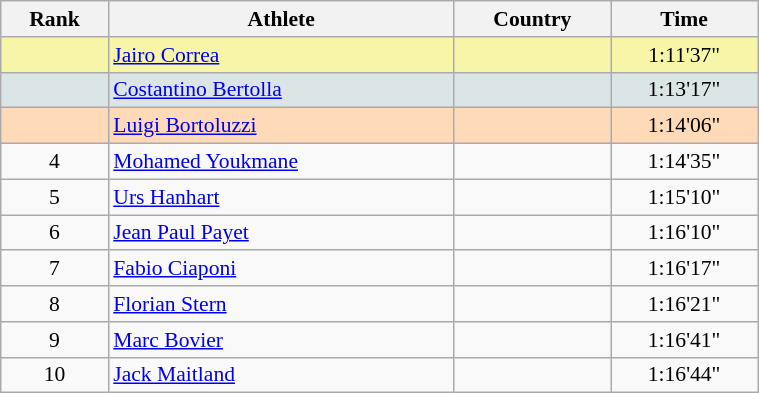<table class="wikitable" width=40% style="font-size:90%; text-align:center;">
<tr>
<th>Rank</th>
<th>Athlete</th>
<th>Country</th>
<th>Time</th>
</tr>
<tr bgcolor="#F7F6A8">
<td></td>
<td align=left><a href='#'>Jairo Correa</a></td>
<td align=left></td>
<td>1:11'37"</td>
</tr>
<tr bgcolor="#DCE5E5">
<td></td>
<td align=left><a href='#'>Costantino Bertolla</a></td>
<td align=left></td>
<td>1:13'17"</td>
</tr>
<tr bgcolor="#FFDAB9">
<td></td>
<td align=left><a href='#'>Luigi Bortoluzzi</a></td>
<td align=left></td>
<td>1:14'06"</td>
</tr>
<tr>
<td>4</td>
<td align=left><a href='#'>Mohamed Youkmane</a></td>
<td align=left></td>
<td>1:14'35"</td>
</tr>
<tr>
<td>5</td>
<td align=left><a href='#'>Urs Hanhart</a></td>
<td align=left></td>
<td>1:15'10"</td>
</tr>
<tr>
<td>6</td>
<td align=left><a href='#'>Jean Paul Payet</a></td>
<td align=left></td>
<td>1:16'10"</td>
</tr>
<tr>
<td>7</td>
<td align=left><a href='#'>Fabio Ciaponi</a></td>
<td align=left></td>
<td>1:16'17"</td>
</tr>
<tr>
<td>8</td>
<td align=left><a href='#'>Florian Stern</a></td>
<td align=left></td>
<td>1:16'21"</td>
</tr>
<tr>
<td>9</td>
<td align=left><a href='#'>Marc Bovier</a></td>
<td align=left></td>
<td>1:16'41"</td>
</tr>
<tr>
<td>10</td>
<td align=left><a href='#'>Jack Maitland</a></td>
<td align=left></td>
<td>1:16'44"</td>
</tr>
</table>
